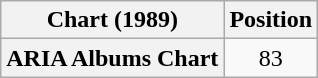<table class="wikitable sortable plainrowheaders" style="text-align:center">
<tr>
<th scope="col">Chart (1989)</th>
<th scope="col">Position</th>
</tr>
<tr>
<th scope="row">ARIA Albums Chart</th>
<td>83</td>
</tr>
</table>
